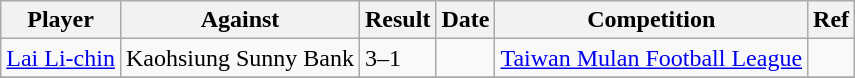<table class="wikitable">
<tr>
<th>Player</th>
<th>Against</th>
<th>Result</th>
<th>Date</th>
<th>Competition</th>
<th>Ref</th>
</tr>
<tr>
<td> <a href='#'>Lai Li-chin</a></td>
<td>Kaohsiung Sunny Bank</td>
<td>3–1</td>
<td></td>
<td><a href='#'>Taiwan Mulan Football League</a></td>
<td></td>
</tr>
<tr>
</tr>
</table>
